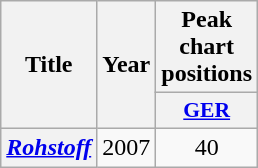<table class="wikitable plainrowheaders" style="text-align:center;">
<tr>
<th rowspan="2">Title</th>
<th rowspan="2">Year</th>
<th>Peak chart positions</th>
</tr>
<tr>
<th scope="col" style="width:2.5em;font-size:90%;"><a href='#'>GER</a><br></th>
</tr>
<tr>
<th scope="row"><em><a href='#'>Rohstoff</a></em></th>
<td>2007</td>
<td>40</td>
</tr>
</table>
